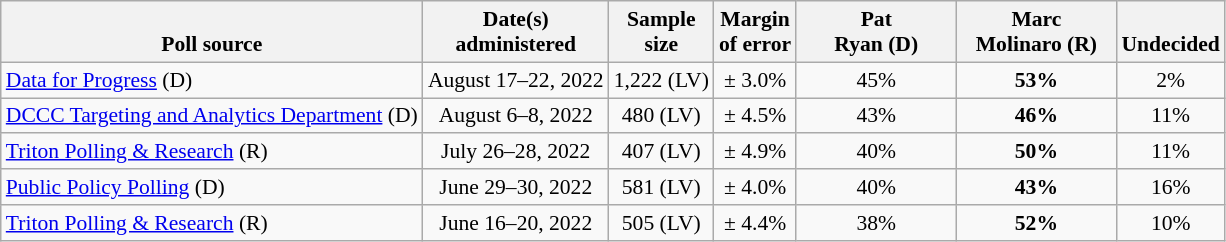<table class="wikitable" style="font-size:90%;text-align:center;">
<tr valign=bottom>
<th>Poll source</th>
<th>Date(s)<br>administered</th>
<th>Sample<br>size</th>
<th>Margin<br>of error</th>
<th style="width:100px;">Pat<br>Ryan (D)</th>
<th style="width:100px;">Marc<br>Molinaro (R)</th>
<th>Undecided</th>
</tr>
<tr>
<td style="text-align:left;"><a href='#'>Data for Progress</a> (D)</td>
<td>August 17–22, 2022</td>
<td>1,222 (LV)</td>
<td>± 3.0%</td>
<td>45%</td>
<td><strong>53%</strong></td>
<td>2%</td>
</tr>
<tr>
<td style="text-align:left;"><a href='#'>DCCC Targeting and Analytics Department</a> (D)</td>
<td>August 6–8, 2022</td>
<td>480 (LV)</td>
<td>± 4.5%</td>
<td>43%</td>
<td><strong>46%</strong></td>
<td>11%</td>
</tr>
<tr>
<td style="text-align:left;"><a href='#'>Triton Polling & Research</a> (R)</td>
<td>July 26–28, 2022</td>
<td>407 (LV)</td>
<td>± 4.9%</td>
<td>40%</td>
<td><strong>50%</strong></td>
<td>11%</td>
</tr>
<tr>
<td style="text-align:left;"><a href='#'>Public Policy Polling</a> (D)</td>
<td>June 29–30, 2022</td>
<td>581 (LV)</td>
<td>± 4.0%</td>
<td>40%</td>
<td><strong>43%</strong></td>
<td>16%</td>
</tr>
<tr>
<td style="text-align:left;"><a href='#'>Triton Polling & Research</a> (R)</td>
<td>June 16–20, 2022</td>
<td>505 (LV)</td>
<td>± 4.4%</td>
<td>38%</td>
<td><strong>52%</strong></td>
<td>10%</td>
</tr>
</table>
